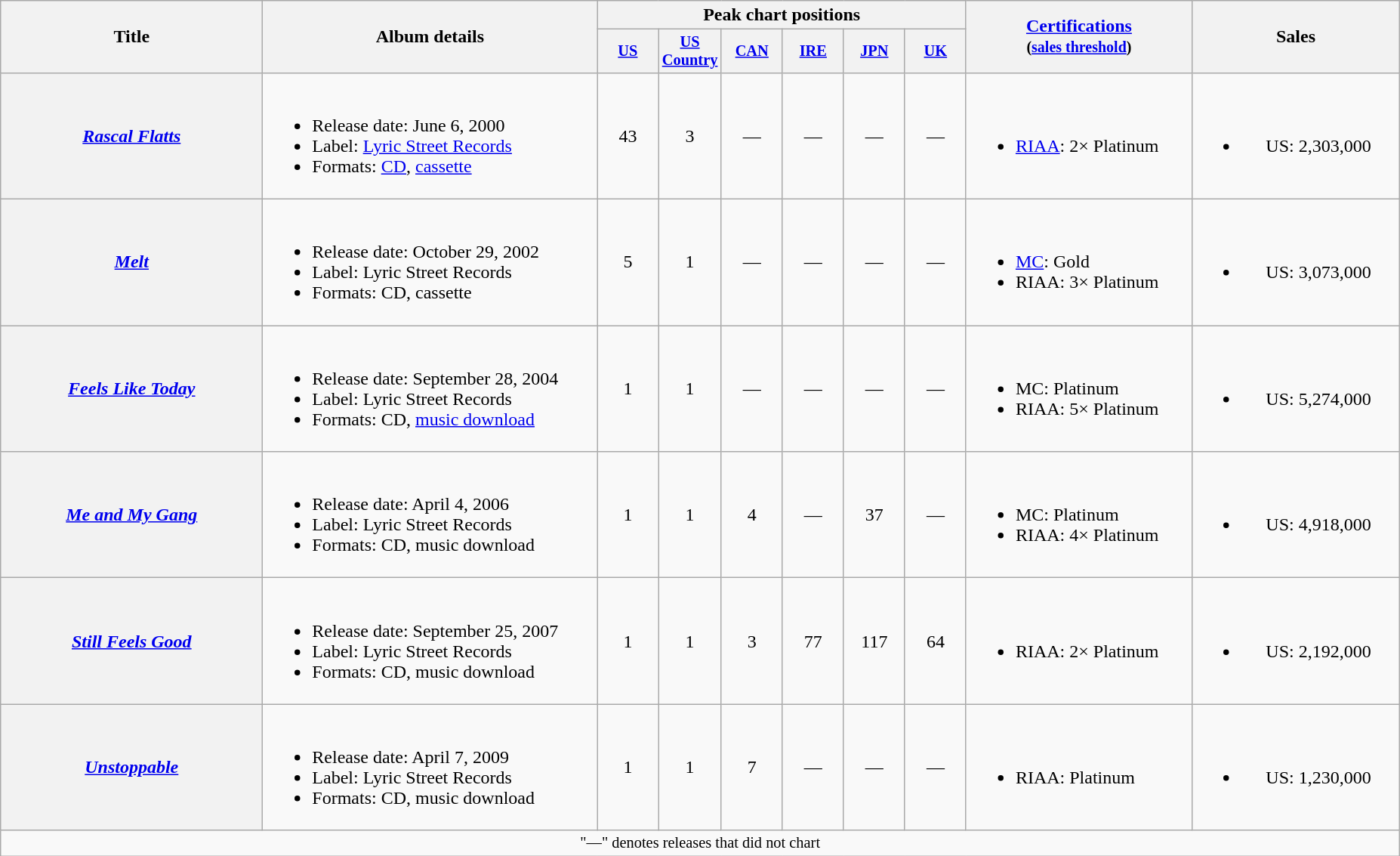<table class="wikitable plainrowheaders" style="text-align:center;">
<tr>
<th scope="col" rowspan="2" style="width:14em;">Title</th>
<th scope="col" rowspan="2" style="width:18em;">Album details</th>
<th scope="col" colspan="6">Peak chart positions</th>
<th scope="col" rowspan="2" style="width:12em;"><a href='#'>Certifications</a><br><small>(<a href='#'>sales threshold</a>)</small></th>
<th scope="col" rowspan="2" style="width:11em;">Sales</th>
</tr>
<tr>
<th scope="col" style="width:3.5em;font-size:85%;"><a href='#'>US</a><br></th>
<th scope="col" style="width:3.5em;font-size:85%;"><a href='#'>US Country</a><br></th>
<th scope="col" style="width:3.5em;font-size:85%;"><a href='#'>CAN</a><br></th>
<th scope="col" style="width:3.5em;font-size:85%;"><a href='#'>IRE</a><br></th>
<th scope="col" style="width:3.5em;font-size:85%;"><a href='#'>JPN</a><br></th>
<th scope="col" style="width:3.5em;font-size:85%;"><a href='#'>UK</a><br></th>
</tr>
<tr>
<th scope="row"><em><a href='#'>Rascal Flatts</a></em></th>
<td style="text-align:left;"><br><ul><li>Release date: June 6, 2000</li><li>Label: <a href='#'>Lyric Street Records</a></li><li>Formats: <a href='#'>CD</a>, <a href='#'>cassette</a></li></ul></td>
<td>43</td>
<td>3</td>
<td>—</td>
<td>—</td>
<td>—</td>
<td>—</td>
<td style="text-align:left;"><br><ul><li><a href='#'>RIAA</a>: 2× Platinum</li></ul></td>
<td><br><ul><li>US: 2,303,000</li></ul></td>
</tr>
<tr>
<th scope="row"><em><a href='#'>Melt</a></em></th>
<td style="text-align:left;"><br><ul><li>Release date: October 29, 2002</li><li>Label: Lyric Street Records</li><li>Formats: CD, cassette</li></ul></td>
<td>5</td>
<td>1</td>
<td>—</td>
<td>—</td>
<td>—</td>
<td>—</td>
<td style="text-align:left;"><br><ul><li><a href='#'>MC</a>: Gold</li><li>RIAA: 3× Platinum</li></ul></td>
<td><br><ul><li>US: 3,073,000</li></ul></td>
</tr>
<tr>
<th scope="row"><em><a href='#'>Feels Like Today</a></em></th>
<td style="text-align:left;"><br><ul><li>Release date: September 28, 2004</li><li>Label: Lyric Street Records</li><li>Formats: CD, <a href='#'>music download</a></li></ul></td>
<td>1</td>
<td>1</td>
<td>—</td>
<td>—</td>
<td>—</td>
<td>—</td>
<td style="text-align:left;"><br><ul><li>MC: Platinum</li><li>RIAA: 5× Platinum</li></ul></td>
<td><br><ul><li>US: 5,274,000</li></ul></td>
</tr>
<tr>
<th scope="row"><em><a href='#'>Me and My Gang</a></em></th>
<td style="text-align:left;"><br><ul><li>Release date: April 4, 2006</li><li>Label: Lyric Street Records</li><li>Formats: CD, music download</li></ul></td>
<td>1</td>
<td>1</td>
<td>4</td>
<td>—</td>
<td>37</td>
<td>—</td>
<td style="text-align:left;"><br><ul><li>MC: Platinum</li><li>RIAA: 4× Platinum</li></ul></td>
<td><br><ul><li>US: 4,918,000</li></ul></td>
</tr>
<tr>
<th scope="row"><em><a href='#'>Still Feels Good</a></em></th>
<td style="text-align:left;"><br><ul><li>Release date: September 25, 2007</li><li>Label: Lyric Street Records</li><li>Formats: CD, music download</li></ul></td>
<td>1</td>
<td>1</td>
<td>3</td>
<td>77</td>
<td>117</td>
<td>64</td>
<td style="text-align:left;"><br><ul><li>RIAA: 2× Platinum</li></ul></td>
<td><br><ul><li>US: 2,192,000</li></ul></td>
</tr>
<tr>
<th scope="row"><em><a href='#'>Unstoppable</a></em></th>
<td style="text-align:left;"><br><ul><li>Release date: April 7, 2009</li><li>Label: Lyric Street Records</li><li>Formats: CD, music download</li></ul></td>
<td>1</td>
<td>1</td>
<td>7</td>
<td>—</td>
<td>—</td>
<td>—</td>
<td style="text-align:left;"><br><ul><li>RIAA: Platinum</li></ul></td>
<td><br><ul><li>US: 1,230,000</li></ul></td>
</tr>
<tr>
<td colspan="10" style="font-size:85%">"—" denotes releases that did not chart</td>
</tr>
</table>
